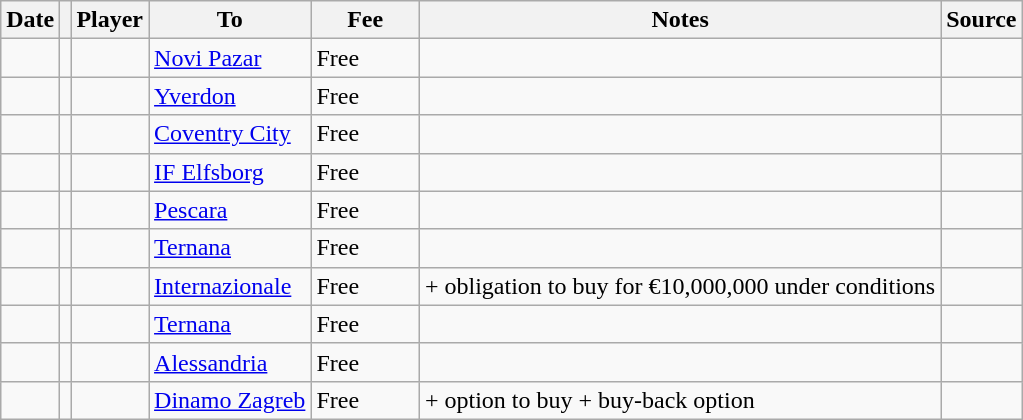<table class="wikitable plainrowheaders sortable">
<tr>
<th scope="col">Date</th>
<th></th>
<th scope="col">Player</th>
<th>To</th>
<th style="width: 65px;">Fee</th>
<th>Notes</th>
<th scope="col">Source</th>
</tr>
<tr>
<td></td>
<td align="center"></td>
<td></td>
<td> <a href='#'>Novi Pazar</a></td>
<td>Free</td>
<td></td>
<td></td>
</tr>
<tr>
<td></td>
<td align="center"></td>
<td></td>
<td> <a href='#'>Yverdon</a></td>
<td>Free</td>
<td></td>
<td></td>
</tr>
<tr>
<td></td>
<td align="center"></td>
<td></td>
<td> <a href='#'>Coventry City</a></td>
<td>Free</td>
<td></td>
<td></td>
</tr>
<tr>
<td></td>
<td align="center"></td>
<td></td>
<td> <a href='#'>IF Elfsborg</a></td>
<td>Free</td>
<td></td>
<td></td>
</tr>
<tr>
<td></td>
<td align="center"></td>
<td></td>
<td> <a href='#'>Pescara</a></td>
<td>Free</td>
<td></td>
<td></td>
</tr>
<tr>
<td></td>
<td align="center"></td>
<td></td>
<td> <a href='#'>Ternana</a></td>
<td>Free</td>
<td></td>
<td></td>
</tr>
<tr>
<td></td>
<td align="center"></td>
<td></td>
<td> <a href='#'>Internazionale</a></td>
<td>Free</td>
<td>+ obligation to buy for €10,000,000 under conditions</td>
<td></td>
</tr>
<tr>
<td></td>
<td align="center"></td>
<td></td>
<td> <a href='#'>Ternana</a></td>
<td>Free</td>
<td></td>
<td></td>
</tr>
<tr>
<td></td>
<td align="center"></td>
<td></td>
<td> <a href='#'>Alessandria</a></td>
<td>Free</td>
<td></td>
<td></td>
</tr>
<tr>
<td></td>
<td align="center"></td>
<td></td>
<td> <a href='#'>Dinamo Zagreb</a></td>
<td>Free</td>
<td>+ option to buy + buy-back option</td>
<td></td>
</tr>
</table>
